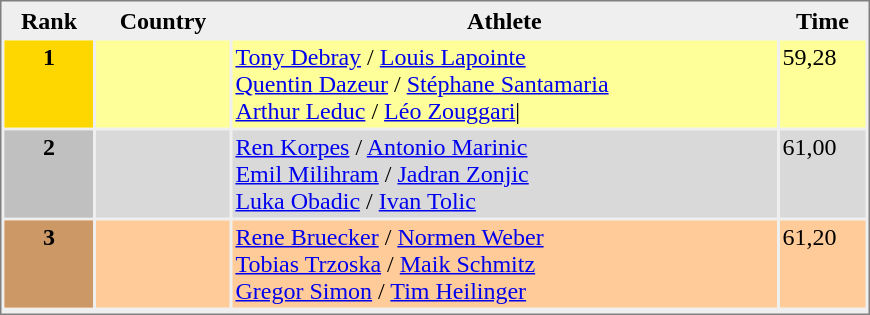<table style="border-style:solid; border-width:1px; border-color:#808080; background-color:#EFEFEF;" cellpadding="2" cellspacing="2" width="580">
<tr>
<th>Rank</th>
<th>Country</th>
<th>Athlete</th>
<th>Time</th>
</tr>
<tr align="center" bgcolor="#FFFF99" valign="top">
<th style="background:#ffd700;">1</th>
<td align="left"></td>
<td align="left"><a href='#'>Tony Debray</a> / <a href='#'>Louis Lapointe</a><br><a href='#'>Quentin Dazeur</a> / <a href='#'>Stéphane Santamaria</a><br><a href='#'>Arthur Leduc</a> / <a href='#'>Léo Zouggari</a>|</td>
<td align="left">59,28</td>
</tr>
<tr align="center" bgcolor="#D9D9D9" valign="top">
<th style="background:#c0c0c0;">2</th>
<td align="left"></td>
<td align="left"><a href='#'>Ren Korpes</a> / <a href='#'>Antonio Marinic</a><br><a href='#'>Emil Milihram</a> / <a href='#'>Jadran Zonjic</a><br><a href='#'>Luka Obadic</a> / <a href='#'>Ivan Tolic</a></td>
<td align="left">61,00</td>
</tr>
<tr align="center" bgcolor="#FFCC99" valign="top">
<th style="background:#cc9966;">3</th>
<td align="left"></td>
<td align="left"><a href='#'>Rene Bruecker</a> / <a href='#'>Normen Weber</a><br><a href='#'>Tobias Trzoska</a> / <a href='#'>Maik Schmitz</a><br><a href='#'>Gregor Simon</a> / <a href='#'>Tim Heilinger</a></td>
<td align="left">61,20</td>
</tr>
<tr align="center" bgcolor="#FFFFFF" valign="top">
</tr>
</table>
